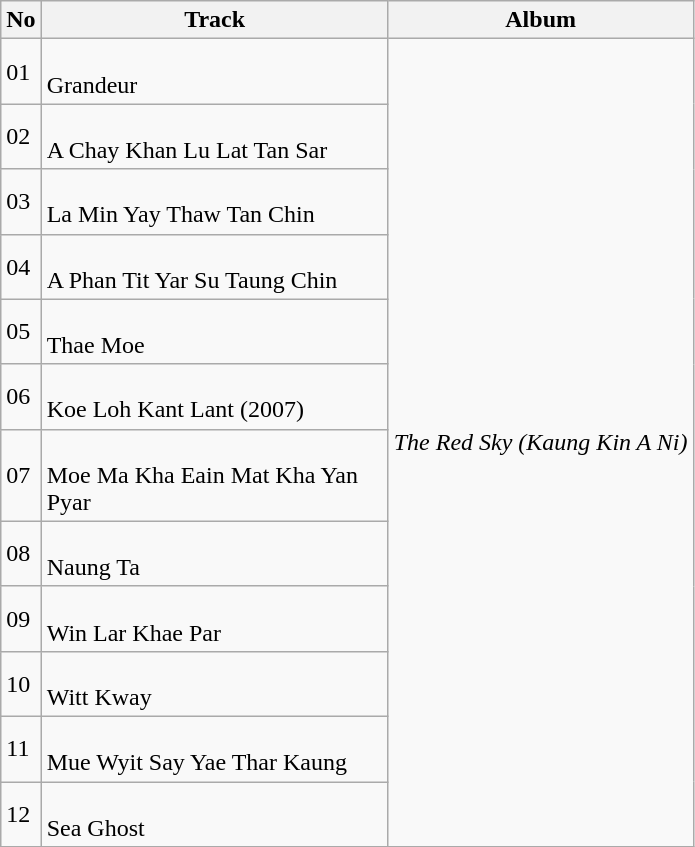<table class="wikitable">
<tr>
<th scope="col">No</th>
<th scope="col" style="width:14em;">Track</th>
<th scope="col">Album</th>
</tr>
<tr>
<td>01</td>
<td><br>Grandeur</td>
<td rowspan="12"><em>The Red Sky (Kaung Kin A Ni)</em></td>
</tr>
<tr>
<td>02</td>
<td><br>A Chay Khan Lu Lat Tan Sar</td>
</tr>
<tr>
<td>03</td>
<td><br>La Min Yay Thaw Tan Chin</td>
</tr>
<tr>
<td>04</td>
<td><br>A Phan Tit Yar Su Taung Chin</td>
</tr>
<tr>
<td>05</td>
<td><br>Thae Moe</td>
</tr>
<tr>
<td>06</td>
<td><br>Koe Loh Kant Lant (2007)</td>
</tr>
<tr>
<td>07</td>
<td><br>Moe Ma Kha Eain Mat Kha Yan Pyar</td>
</tr>
<tr>
<td>08</td>
<td><br>Naung Ta</td>
</tr>
<tr>
<td>09</td>
<td><br>Win Lar Khae Par</td>
</tr>
<tr>
<td>10</td>
<td><br>Witt Kway</td>
</tr>
<tr>
<td>11</td>
<td><br>Mue Wyit Say Yae Thar Kaung</td>
</tr>
<tr>
<td>12</td>
<td><br>Sea Ghost</td>
</tr>
</table>
